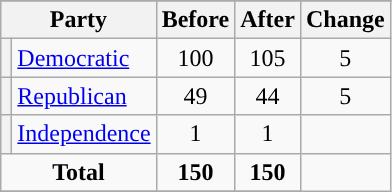<table class="wikitable" style="text-align:center;">
<tr>
</tr>
<tr>
<th colspan=2>Party</th>
<th>Before</th>
<th>After</th>
<th>Change</th>
</tr>
<tr>
<th style="background-color:"></th>
<td style="text-align:left;"><a href='#'>Democratic</a></td>
<td>100</td>
<td>105</td>
<td> 5</td>
</tr>
<tr>
<th style="background-color:"></th>
<td style="text-align:left;"><a href='#'>Republican</a></td>
<td>49</td>
<td>44</td>
<td> 5</td>
</tr>
<tr>
<th style="background-color:"></th>
<td style="text-align:left;"><a href='#'>Independence</a></td>
<td>1</td>
<td>1</td>
<td></td>
</tr>
<tr>
<td colspan=2><strong>Total</strong></td>
<td><strong>150</strong></td>
<td><strong>150</strong></td>
</tr>
<tr>
</tr>
</table>
